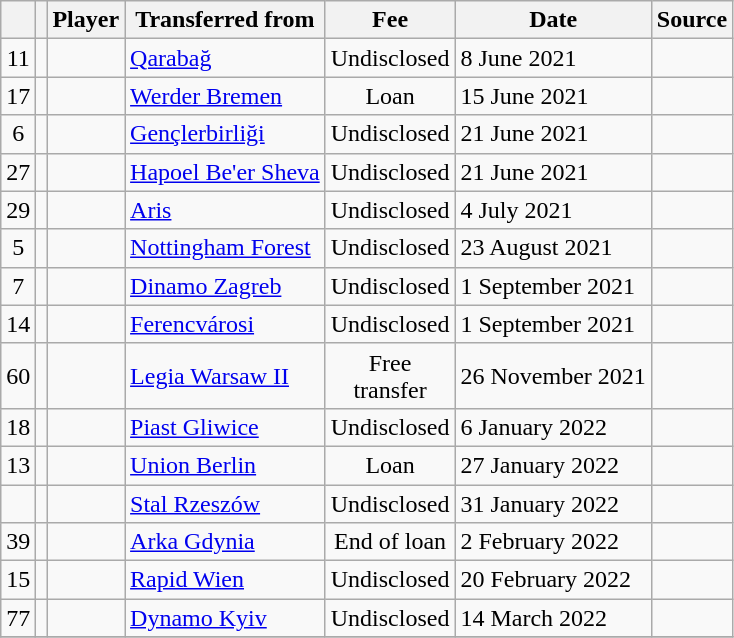<table class="wikitable plainrowheaders sortable">
<tr>
<th></th>
<th></th>
<th scope=col>Player</th>
<th>Transferred from</th>
<th !scope=col; style="width: 65px;">Fee</th>
<th scope=col>Date</th>
<th scope=col>Source</th>
</tr>
<tr>
<td align=center>11</td>
<td align=center></td>
<td></td>
<td> <a href='#'>Qarabağ</a></td>
<td align=center>Undisclosed</td>
<td>8 June 2021</td>
<td align=center></td>
</tr>
<tr>
<td align=center>17</td>
<td align=center></td>
<td></td>
<td> <a href='#'>Werder Bremen</a></td>
<td align=center>Loan</td>
<td>15 June 2021</td>
<td align=center></td>
</tr>
<tr>
<td align=center>6</td>
<td align=center></td>
<td></td>
<td> <a href='#'>Gençlerbirliği</a></td>
<td align=center>Undisclosed</td>
<td>21 June 2021</td>
<td align=center></td>
</tr>
<tr>
<td align=center>27</td>
<td align=center></td>
<td></td>
<td> <a href='#'>Hapoel Be'er Sheva</a></td>
<td align=center>Undisclosed</td>
<td>21 June 2021</td>
<td align=center></td>
</tr>
<tr>
<td align=center>29</td>
<td align=center></td>
<td></td>
<td> <a href='#'>Aris</a></td>
<td align=center>Undisclosed</td>
<td>4 July 2021</td>
<td align=center></td>
</tr>
<tr>
<td align=center>5</td>
<td align=center></td>
<td></td>
<td> <a href='#'>Nottingham Forest</a></td>
<td align=center>Undisclosed</td>
<td>23 August 2021</td>
<td align=center></td>
</tr>
<tr>
<td align=center>7</td>
<td align=center></td>
<td></td>
<td> <a href='#'>Dinamo Zagreb</a></td>
<td align=center>Undisclosed</td>
<td>1 September 2021</td>
<td align=center></td>
</tr>
<tr>
<td align=center>14</td>
<td align=center></td>
<td></td>
<td> <a href='#'>Ferencvárosi</a></td>
<td align=center>Undisclosed</td>
<td>1 September 2021</td>
<td align=center></td>
</tr>
<tr>
<td align=center>60</td>
<td align=center></td>
<td></td>
<td> <a href='#'>Legia Warsaw II</a></td>
<td align=center>Free transfer</td>
<td>26 November 2021</td>
<td align=center></td>
</tr>
<tr>
<td align=center>18</td>
<td align=center></td>
<td></td>
<td> <a href='#'>Piast Gliwice</a></td>
<td align=center>Undisclosed</td>
<td>6 January 2022</td>
<td align=center></td>
</tr>
<tr>
<td align=center>13</td>
<td align=center></td>
<td></td>
<td> <a href='#'>Union Berlin</a></td>
<td align=center>Loan</td>
<td>27 January 2022</td>
<td align=center></td>
</tr>
<tr>
<td align=center></td>
<td align=center></td>
<td></td>
<td> <a href='#'>Stal Rzeszów</a></td>
<td align=center>Undisclosed</td>
<td>31 January 2022</td>
<td align=center></td>
</tr>
<tr>
<td align=center>39</td>
<td align=center></td>
<td></td>
<td> <a href='#'>Arka Gdynia</a></td>
<td align=center>End of loan</td>
<td>2 February 2022</td>
<td align=center></td>
</tr>
<tr>
<td align=center>15</td>
<td align=center></td>
<td></td>
<td> <a href='#'>Rapid Wien</a></td>
<td align=center>Undisclosed</td>
<td>20 February 2022</td>
<td align=center></td>
</tr>
<tr>
<td align=center>77</td>
<td align=center></td>
<td></td>
<td> <a href='#'>Dynamo Kyiv</a></td>
<td align=center>Undisclosed</td>
<td>14 March 2022</td>
<td align=center></td>
</tr>
<tr>
</tr>
</table>
